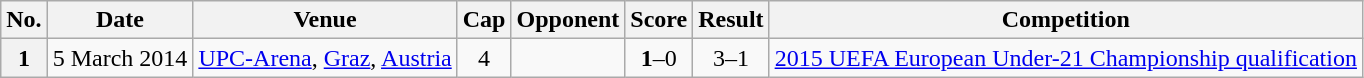<table class="wikitable sortable plainrowheaders">
<tr>
<th scope=col>No.</th>
<th scope=col data-sort-type=date>Date</th>
<th scope=col>Venue</th>
<th scope=col>Cap</th>
<th scope=col>Opponent</th>
<th scope=col>Score</th>
<th scope=col>Result</th>
<th scope=col>Competition</th>
</tr>
<tr>
<th scope=row>1</th>
<td>5 March 2014</td>
<td><a href='#'>UPC-Arena</a>, <a href='#'>Graz</a>, <a href='#'>Austria</a></td>
<td align=center>4</td>
<td></td>
<td align=center><strong>1</strong>–0</td>
<td align=center>3–1</td>
<td><a href='#'>2015 UEFA European Under-21 Championship qualification</a></td>
</tr>
</table>
